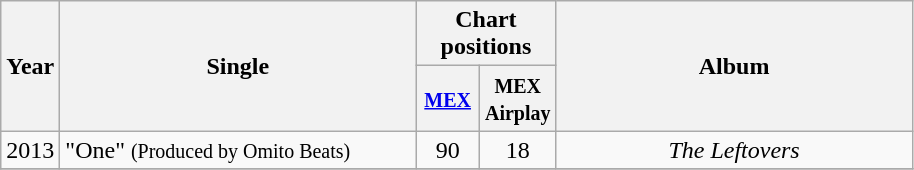<table class="wikitable" style="text-align:center;">
<tr>
<th rowspan="2">Year</th>
<th style="width:230px;" rowspan="2">Single</th>
<th colspan="2">Chart positions</th>
<th style="width:230px;" rowspan="2">Album</th>
</tr>
<tr>
<th width="35"><small><a href='#'>MEX</a></small><br></th>
<th width="35"><small>MEX Airplay</small></th>
</tr>
<tr>
<td>2013</td>
<td align="left">"One" <small>(Produced by Omito Beats)</small></td>
<td>90</td>
<td>18</td>
<td><em>The Leftovers</em></td>
</tr>
<tr>
</tr>
</table>
